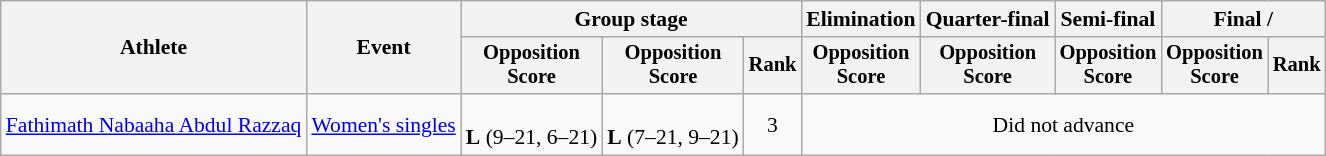<table class="wikitable" style="font-size:90%">
<tr>
<th rowspan="2">Athlete</th>
<th rowspan="2">Event</th>
<th colspan="3">Group stage</th>
<th>Elimination</th>
<th>Quarter-final</th>
<th>Semi-final</th>
<th colspan="2">Final / </th>
</tr>
<tr style="font-size:95%">
<th>Opposition<br>Score</th>
<th>Opposition<br>Score</th>
<th>Rank</th>
<th>Opposition<br>Score</th>
<th>Opposition<br>Score</th>
<th>Opposition<br>Score</th>
<th>Opposition<br>Score</th>
<th>Rank</th>
</tr>
<tr align="center">
<td align="left"><a href='#'>Fathimath Nabaaha Abdul Razzaq</a></td>
<td align="left"><a href='#'>Women's singles</a></td>
<td><br><strong>L</strong> (9–21, 6–21)</td>
<td><br><strong>L</strong> (7–21, 9–21)</td>
<td>3</td>
<td colspan=5>Did not advance</td>
</tr>
</table>
